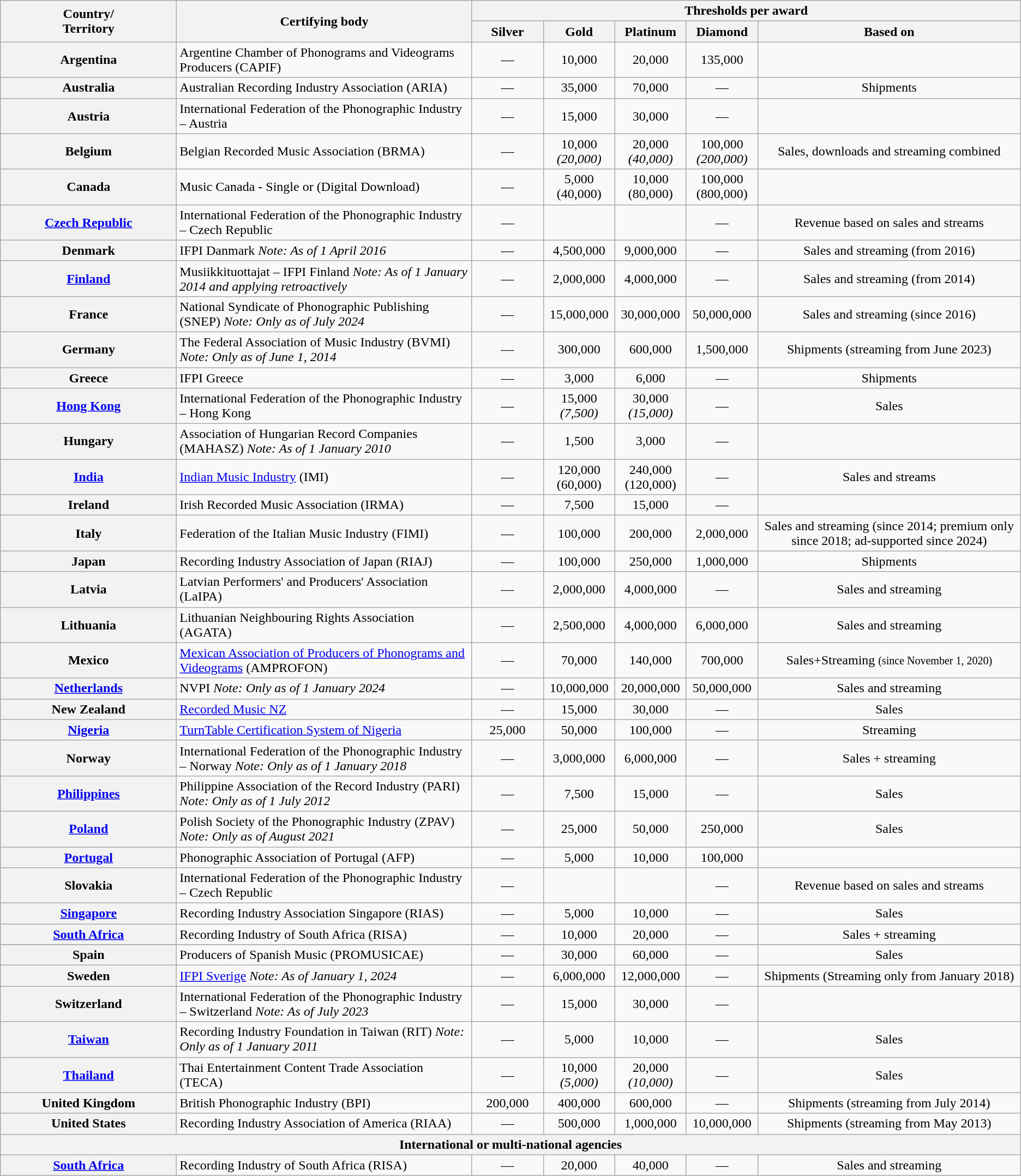<table class="wikitable plainrowheaders sortable sort-under sticky-header-multi" style="text-align:center;">
<tr>
<th scope="col" rowspan="2" style="width:13em;">Country/<br>Territory</th>
<th scope="col" rowspan="2">Certifying body</th>
<th scope="col" colspan="5">Thresholds per award</th>
</tr>
<tr>
<th scope="col" style="width:5em;">Silver</th>
<th scope="col" style="width:5em;">Gold</th>
<th scope="col" style="width:5em;">Platinum</th>
<th scope="col" style="width:5em;">Diamond</th>
<th scope="col">Based on</th>
</tr>
<tr>
<th scope="row">Argentina</th>
<td style="text-align:left;">Argentine Chamber of Phonograms and Videograms Producers (CAPIF)</td>
<td>—</td>
<td>10,000</td>
<td>20,000</td>
<td>135,000</td>
<td></td>
</tr>
<tr>
<th scope="row">Australia</th>
<td style="text-align:left;">Australian Recording Industry Association (ARIA)</td>
<td>—</td>
<td>35,000</td>
<td>70,000</td>
<td>—</td>
<td>Shipments</td>
</tr>
<tr>
<th scope="row">Austria</th>
<td style="text-align:left;">International Federation of the Phonographic Industry – Austria</td>
<td>—</td>
<td>15,000</td>
<td>30,000</td>
<td>—</td>
<td></td>
</tr>
<tr>
<th scope="row">Belgium</th>
<td style="text-align:left;">Belgian Recorded Music Association (BRMA)</td>
<td>—</td>
<td>10,000<br><em>(20,000)</em></td>
<td>20,000<br><em>(40,000)</em></td>
<td>100,000<br><em>(200,000)</em></td>
<td>Sales, downloads and streaming combined</td>
</tr>
<tr>
<th scope="row">Canada</th>
<td style="text-align:left;">Music Canada - Single or (Digital Download)</td>
<td>—</td>
<td>5,000<br>(40,000)</td>
<td>10,000<br>(80,000)</td>
<td>100,000<br>(800,000)</td>
<td></td>
</tr>
<tr>
<th scope="row"><a href='#'>Czech Republic</a></th>
<td style="text-align:left;">International Federation of the Phonographic Industry – Czech Republic</td>
<td>—</td>
<td></td>
<td></td>
<td>—</td>
<td>Revenue based on sales and streams</td>
</tr>
<tr>
<th scope="row">Denmark</th>
<td style="text-align:left;">IFPI Danmark <em>Note: As of 1 April 2016</em></td>
<td>—</td>
<td>4,500,000</td>
<td>9,000,000</td>
<td>—</td>
<td>Sales and streaming (from 2016)</td>
</tr>
<tr>
<th scope="row"><a href='#'>Finland</a></th>
<td style="text-align:left;">Musiikkituottajat – IFPI Finland <em>Note: As of 1 January 2014 and applying retroactively</em></td>
<td>—</td>
<td>2,000,000</td>
<td>4,000,000</td>
<td>—</td>
<td>Sales and streaming (from 2014)</td>
</tr>
<tr>
<th scope="row">France</th>
<td style="text-align:left;">National Syndicate of Phonographic Publishing (SNEP) <em>Note: Only as of July 2024</em></td>
<td>—</td>
<td>15,000,000</td>
<td>30,000,000</td>
<td>50,000,000</td>
<td>Sales and streaming (since 2016)</td>
</tr>
<tr>
<th scope="row">Germany</th>
<td style="text-align:left;">The Federal Association of Music Industry (BVMI) <em>Note: Only as of June 1, 2014</em></td>
<td>—</td>
<td>300,000</td>
<td>600,000</td>
<td>1,500,000</td>
<td>Shipments (streaming from June 2023)</td>
</tr>
<tr>
<th scope="row">Greece</th>
<td style="text-align:left;">IFPI Greece</td>
<td>—</td>
<td>3,000</td>
<td>6,000</td>
<td>—</td>
<td>Shipments</td>
</tr>
<tr>
<th scope="row"><a href='#'>Hong Kong</a></th>
<td style="text-align:left;">International Federation of the Phonographic Industry – Hong Kong</td>
<td>—</td>
<td>15,000<br><em>(7,500)</em></td>
<td>30,000<br><em>(15,000)</em></td>
<td>—</td>
<td>Sales</td>
</tr>
<tr>
<th scope="row">Hungary</th>
<td style="text-align:left;">Association of Hungarian Record Companies (MAHASZ) <em>Note: As of 1 January 2010</em></td>
<td>—</td>
<td>1,500</td>
<td>3,000</td>
<td>—</td>
<td></td>
</tr>
<tr>
<th scope="row"><a href='#'>India</a></th>
<td style="text-align:left;"><a href='#'>Indian Music Industry</a> (IMI)</td>
<td>—</td>
<td>120,000<br>(60,000)</td>
<td>240,000<br>(120,000)</td>
<td>—</td>
<td>Sales and streams</td>
</tr>
<tr>
<th scope="row">Ireland</th>
<td style="text-align:left;">Irish Recorded Music Association (IRMA)</td>
<td>—</td>
<td>7,500</td>
<td>15,000</td>
<td>—</td>
<td></td>
</tr>
<tr>
<th scope="row">Italy</th>
<td style="text-align:left;">Federation of the Italian Music Industry (FIMI)</td>
<td>—</td>
<td>100,000</td>
<td>200,000</td>
<td>2,000,000</td>
<td>Sales and streaming (since 2014; premium only since 2018; ad-supported since 2024)</td>
</tr>
<tr>
<th scope="row">Japan</th>
<td style="text-align:left;">Recording Industry Association of Japan (RIAJ)</td>
<td>—</td>
<td>100,000</td>
<td>250,000</td>
<td>1,000,000</td>
<td>Shipments</td>
</tr>
<tr>
<th scope="row">Latvia</th>
<td style="text-align:left;">Latvian Performers' and Producers' Association (LaIPA)</td>
<td>—</td>
<td>2,000,000</td>
<td>4,000,000</td>
<td>—</td>
<td>Sales and streaming</td>
</tr>
<tr>
<th scope="row">Lithuania</th>
<td style="text-align:left;">Lithuanian Neighbouring Rights Association (AGATA)</td>
<td>—</td>
<td>2,500,000</td>
<td>4,000,000</td>
<td>6,000,000</td>
<td>Sales and streaming</td>
</tr>
<tr>
<th scope="row">Mexico</th>
<td style="text-align:left;"><a href='#'>Mexican Association of Producers of Phonograms and Videograms</a> (AMPROFON)</td>
<td>—</td>
<td>70,000</td>
<td>140,000</td>
<td>700,000</td>
<td>Sales+Streaming <small>(since November 1, 2020)</small></td>
</tr>
<tr>
<th scope="row"><a href='#'>Netherlands</a></th>
<td style="text-align:left;">NVPI <em>Note: Only as of 1 January 2024</em></td>
<td>—</td>
<td>10,000,000</td>
<td>20,000,000</td>
<td>50,000,000</td>
<td>Sales and streaming</td>
</tr>
<tr>
<th scope="row">New Zealand</th>
<td style="text-align:left;"><a href='#'>Recorded Music NZ</a></td>
<td>—</td>
<td>15,000</td>
<td>30,000</td>
<td>—</td>
<td>Sales</td>
</tr>
<tr>
<th scope="row"><a href='#'>Nigeria</a></th>
<td style="text-align:left;"><a href='#'>TurnTable Certification System of Nigeria</a></td>
<td>25,000</td>
<td>50,000</td>
<td>100,000</td>
<td>—</td>
<td>Streaming</td>
</tr>
<tr>
<th scope="row">Norway</th>
<td style="text-align:left;">International Federation of the Phonographic Industry – Norway <em>Note: Only as of 1 January 2018</em></td>
<td>—</td>
<td>3,000,000</td>
<td>6,000,000</td>
<td>—</td>
<td>Sales +  streaming</td>
</tr>
<tr>
<th scope="row"><a href='#'>Philippines</a></th>
<td style="text-align:left;">Philippine Association of the Record Industry (PARI) <em>Note: Only as of 1 July 2012</em></td>
<td>—</td>
<td>7,500</td>
<td>15,000</td>
<td>—</td>
<td>Sales</td>
</tr>
<tr>
<th scope="row"><a href='#'>Poland</a></th>
<td style="text-align:left;">Polish Society of the Phonographic Industry (ZPAV) <em>Note: Only as of August 2021</em></td>
<td>—</td>
<td>25,000</td>
<td>50,000</td>
<td>250,000</td>
<td>Sales</td>
</tr>
<tr>
<th scope="row"><a href='#'>Portugal</a></th>
<td style="text-align:left;">Phonographic Association of Portugal (AFP)</td>
<td>—</td>
<td>5,000</td>
<td>10,000</td>
<td>100,000</td>
<td></td>
</tr>
<tr>
<th scope="row">Slovakia</th>
<td style="text-align:left;">International Federation of the Phonographic Industry – Czech Republic</td>
<td>—</td>
<td></td>
<td></td>
<td>—</td>
<td>Revenue based on sales and streams</td>
</tr>
<tr>
<th scope="row"><a href='#'>Singapore</a></th>
<td style="text-align:left;">Recording Industry Association Singapore (RIAS)</td>
<td>—</td>
<td>5,000</td>
<td>10,000</td>
<td>—</td>
<td>Sales</td>
</tr>
<tr>
<th scope="row"><a href='#'>South Africa</a></th>
<td style="text-align:left;">Recording Industry of South Africa (RISA)</td>
<td>—</td>
<td>10,000</td>
<td>20,000</td>
<td>—</td>
<td>Sales + streaming</td>
</tr>
<tr>
</tr>
<tr>
<th scope="row">Spain</th>
<td style="text-align:left;">Producers of Spanish Music (PROMUSICAE)</td>
<td>—</td>
<td>30,000</td>
<td>60,000</td>
<td>—</td>
<td>Sales</td>
</tr>
<tr>
<th scope="row">Sweden</th>
<td style="text-align:left;"><a href='#'>IFPI Sverige</a> <em>Note: As of January 1, 2024</em></td>
<td>—</td>
<td>6,000,000</td>
<td>12,000,000</td>
<td>—</td>
<td>Shipments (Streaming only from January 2018)</td>
</tr>
<tr>
<th scope="row">Switzerland</th>
<td style="text-align:left;">International Federation of the Phonographic Industry – Switzerland <em>Note: As of July 2023</em></td>
<td>—</td>
<td>15,000</td>
<td>30,000</td>
<td>—</td>
<td></td>
</tr>
<tr>
<th scope="row"><a href='#'>Taiwan</a></th>
<td style="text-align:left;">Recording Industry Foundation in Taiwan (RIT) <em>Note: Only as of 1 January 2011</em></td>
<td>—</td>
<td>5,000</td>
<td>10,000</td>
<td>—</td>
<td>Sales</td>
</tr>
<tr>
<th scope="row"><a href='#'>Thailand</a></th>
<td style="text-align:left;">Thai Entertainment Content Trade Association (TECA)</td>
<td>—</td>
<td>10,000<br><em>(5,000)</em></td>
<td>20,000<br><em>(10,000)</em></td>
<td>—</td>
<td>Sales</td>
</tr>
<tr>
<th scope="row">United Kingdom</th>
<td style="text-align:left;">British Phonographic Industry (BPI)</td>
<td>200,000</td>
<td>400,000</td>
<td>600,000</td>
<td>—</td>
<td>Shipments (streaming from July 2014)</td>
</tr>
<tr>
<th scope="row">United States</th>
<td style="text-align:left;">Recording Industry Association of America (RIAA)</td>
<td>—</td>
<td>500,000</td>
<td>1,000,000</td>
<td>10,000,000</td>
<td>Shipments (streaming from May 2013)</td>
</tr>
<tr>
<th colspan="7">International or multi-national agencies</th>
</tr>
<tr>
<th scope="row"><a href='#'>South Africa</a></th>
<td style="text-align:left;">Recording Industry of South Africa (RISA)</td>
<td>—</td>
<td>20,000</td>
<td>40,000</td>
<td>—</td>
<td>Sales and streaming</td>
</tr>
</table>
